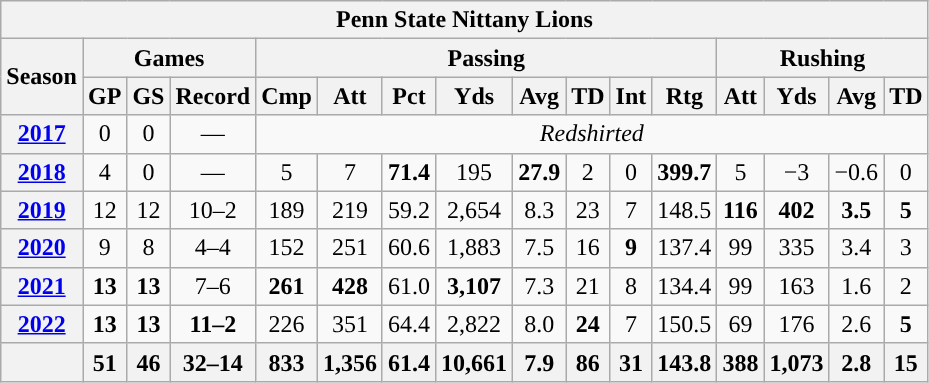<table class="wikitable" style="text-align:center;">
<tr>
<th colspan="16">Penn State Nittany Lions</th>
</tr>
<tr>
<th rowspan="2">Season</th>
<th colspan="3">Games</th>
<th colspan="8">Passing</th>
<th colspan="5">Rushing</th>
</tr>
<tr>
<th>GP</th>
<th>GS</th>
<th>Record</th>
<th>Cmp</th>
<th>Att</th>
<th>Pct</th>
<th>Yds</th>
<th>Avg</th>
<th>TD</th>
<th>Int</th>
<th>Rtg</th>
<th>Att</th>
<th>Yds</th>
<th>Avg</th>
<th>TD</th>
</tr>
<tr>
<th><a href='#'>2017</a></th>
<td>0</td>
<td>0</td>
<td>—</td>
<td colspan="12"><em>Redshirted </em></td>
</tr>
<tr>
<th><a href='#'>2018</a></th>
<td>4</td>
<td>0</td>
<td>—</td>
<td>5</td>
<td>7</td>
<td><strong>71.4</strong></td>
<td>195</td>
<td><strong>27.9</strong></td>
<td>2</td>
<td>0</td>
<td><strong>399.7</strong></td>
<td>5</td>
<td>−3</td>
<td>−0.6</td>
<td>0</td>
</tr>
<tr>
<th><a href='#'>2019</a></th>
<td>12</td>
<td>12</td>
<td>10–2</td>
<td>189</td>
<td>219</td>
<td>59.2</td>
<td>2,654</td>
<td>8.3</td>
<td>23</td>
<td>7</td>
<td>148.5</td>
<td><strong>116</strong></td>
<td><strong>402</strong></td>
<td><strong>3.5</strong></td>
<td><strong>5</strong></td>
</tr>
<tr>
<th><a href='#'>2020</a></th>
<td>9</td>
<td>8</td>
<td>4–4</td>
<td>152</td>
<td>251</td>
<td>60.6</td>
<td>1,883</td>
<td>7.5</td>
<td>16</td>
<td><strong>9</strong></td>
<td>137.4</td>
<td>99</td>
<td>335</td>
<td>3.4</td>
<td>3</td>
</tr>
<tr>
<th><a href='#'>2021</a></th>
<td><strong>13</strong></td>
<td><strong>13</strong></td>
<td>7–6</td>
<td><strong>261</strong></td>
<td><strong>428</strong></td>
<td>61.0</td>
<td><strong>3,107</strong></td>
<td>7.3</td>
<td>21</td>
<td>8</td>
<td>134.4</td>
<td>99</td>
<td>163</td>
<td>1.6</td>
<td>2</td>
</tr>
<tr>
<th><a href='#'>2022</a></th>
<td><strong>13</strong></td>
<td><strong>13</strong></td>
<td><strong>11–2</strong></td>
<td>226</td>
<td>351</td>
<td>64.4</td>
<td>2,822</td>
<td>8.0</td>
<td><strong>24</strong></td>
<td>7</td>
<td>150.5</td>
<td>69</td>
<td>176</td>
<td>2.6</td>
<td><strong>5</strong></td>
</tr>
<tr>
<th></th>
<th>51</th>
<th>46</th>
<th>32–14</th>
<th>833</th>
<th>1,356</th>
<th>61.4</th>
<th>10,661</th>
<th>7.9</th>
<th>86</th>
<th>31</th>
<th>143.8</th>
<th>388</th>
<th>1,073</th>
<th>2.8</th>
<th>15</th>
</tr>
</table>
